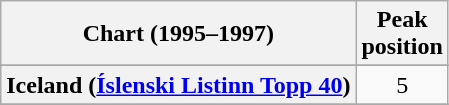<table class="wikitable sortable plainrowheaders" style="text-align:center">
<tr>
<th>Chart (1995–1997)</th>
<th>Peak<br>position</th>
</tr>
<tr>
</tr>
<tr>
</tr>
<tr>
</tr>
<tr>
</tr>
<tr>
<th scope="row">Iceland (<a href='#'>Íslenski Listinn Topp 40</a>)</th>
<td>5</td>
</tr>
<tr>
</tr>
<tr>
</tr>
<tr>
</tr>
<tr>
</tr>
<tr>
</tr>
<tr>
</tr>
<tr>
</tr>
</table>
